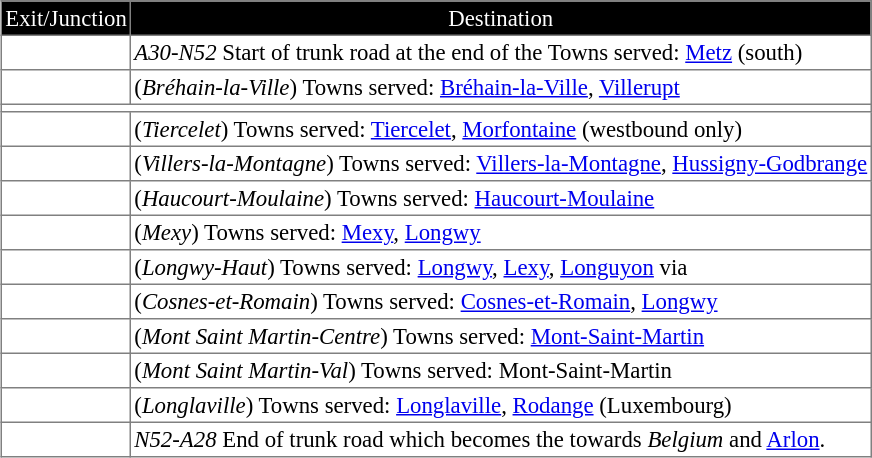<table border="1" cellpadding="2" style="margin-left:1em; margin-bottom: 1em; color: black; border-collapse: collapse; font-size: 95%;">
<tr style="background:#000; text-align:center; color:white;">
<td>Exit/Junction</td>
<td>Destination</td>
</tr>
<tr>
<td></td>
<td><em>A30-N52</em> Start of trunk road at the end of the <em></em> Towns served: <a href='#'>Metz</a> (south)</td>
</tr>
<tr>
<td></td>
<td>(<em>Bréhain-la-Ville</em>) Towns served: <a href='#'>Bréhain-la-Ville</a>, <a href='#'>Villerupt</a></td>
</tr>
<tr>
<td colspan="2"></td>
</tr>
<tr>
<td></td>
<td>(<em>Tiercelet</em>) Towns served: <a href='#'>Tiercelet</a>, <a href='#'>Morfontaine</a> (westbound only)</td>
</tr>
<tr>
<td></td>
<td>(<em>Villers-la-Montagne</em>) Towns served: <a href='#'>Villers-la-Montagne</a>, <a href='#'>Hussigny-Godbrange</a></td>
</tr>
<tr>
<td></td>
<td>(<em>Haucourt-Moulaine</em>) Towns served: <a href='#'>Haucourt-Moulaine</a></td>
</tr>
<tr>
<td></td>
<td>(<em>Mexy</em>) Towns served: <a href='#'>Mexy</a>, <a href='#'>Longwy</a></td>
</tr>
<tr>
<td></td>
<td>(<em>Longwy-Haut</em>) Towns served: <a href='#'>Longwy</a>, <a href='#'>Lexy</a>, <a href='#'>Longuyon</a> via <strong><em></em></strong></td>
</tr>
<tr>
<td></td>
<td>(<em>Cosnes-et-Romain</em>) Towns served: <a href='#'>Cosnes-et-Romain</a>, <a href='#'>Longwy</a></td>
</tr>
<tr>
<td></td>
<td>(<em>Mont Saint Martin-Centre</em>) Towns served: <a href='#'>Mont-Saint-Martin</a></td>
</tr>
<tr>
<td></td>
<td>(<em>Mont Saint Martin-Val</em>) Towns served: Mont-Saint-Martin</td>
</tr>
<tr>
<td></td>
<td>(<em>Longlaville</em>) Towns served: <a href='#'>Longlaville</a>, <a href='#'>Rodange</a> (Luxembourg)</td>
</tr>
<tr>
<td></td>
<td><em>N52-A28</em> End of trunk road which becomes the <em></em> towards <em>Belgium</em> and <a href='#'>Arlon</a>.</td>
</tr>
</table>
